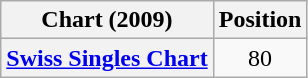<table class="wikitable plainrowheaders">
<tr>
<th>Chart (2009)</th>
<th>Position</th>
</tr>
<tr>
<th scope="row"><a href='#'>Swiss Singles Chart</a></th>
<td style="text-align:center;">80</td>
</tr>
</table>
